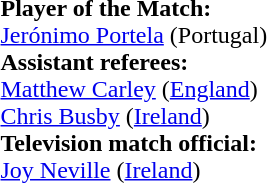<table style="width:100%">
<tr>
<td><br><strong>Player of the Match:</strong>
<br><a href='#'>Jerónimo Portela</a> (Portugal)<br><strong>Assistant referees:</strong>
<br><a href='#'>Matthew Carley</a> (<a href='#'>England</a>)
<br><a href='#'>Chris Busby</a> (<a href='#'>Ireland</a>)
<br><strong>Television match official:</strong>
<br><a href='#'>Joy Neville</a> (<a href='#'>Ireland</a>)</td>
</tr>
</table>
